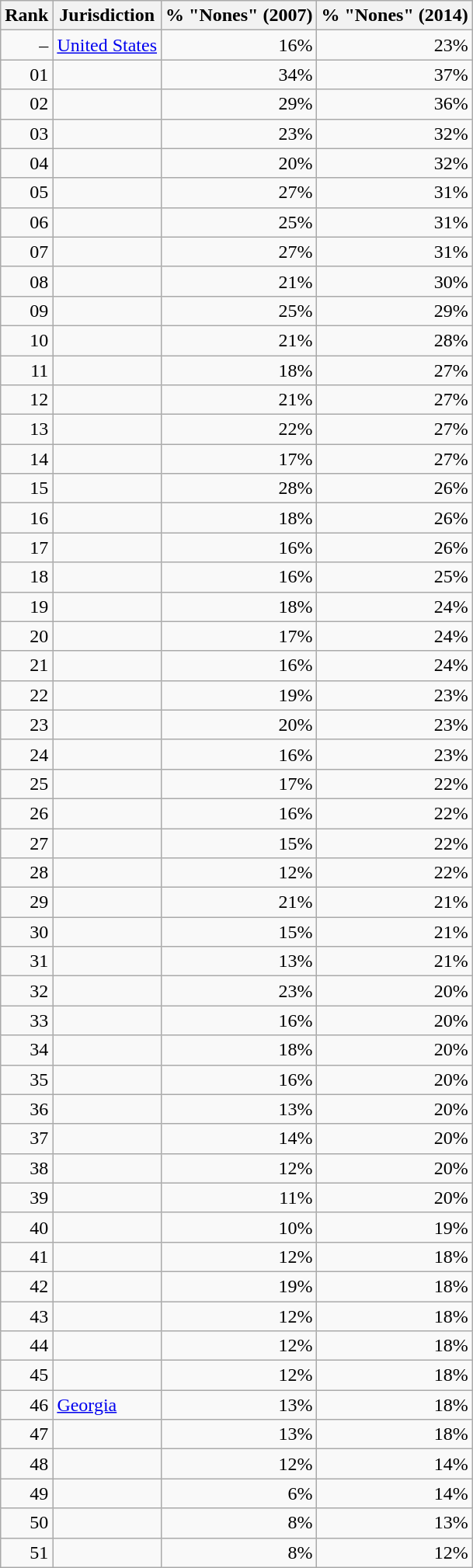<table class="wikitable sortable" style="text-align:right; margin-left:10px">
<tr>
<th>Rank</th>
<th style="text-align:center;">Jurisdiction</th>
<th>% "Nones" (2007)</th>
<th>% "Nones" (2014)</th>
</tr>
<tr>
<td>–</td>
<td align=left><a href='#'>United States</a></td>
<td>16%</td>
<td>23%</td>
</tr>
<tr>
<td>01</td>
<td align=left></td>
<td>34%</td>
<td>37%</td>
</tr>
<tr>
<td>02</td>
<td align=left></td>
<td>29%</td>
<td>36%</td>
</tr>
<tr>
<td>03</td>
<td align=left></td>
<td>23%</td>
<td>32%</td>
</tr>
<tr>
<td>04</td>
<td align=left></td>
<td>20%</td>
<td>32%</td>
</tr>
<tr>
<td>05</td>
<td align=left></td>
<td>27%</td>
<td>31%</td>
</tr>
<tr>
<td>06</td>
<td align=left></td>
<td>25%</td>
<td>31%</td>
</tr>
<tr>
<td>07</td>
<td align=left></td>
<td>27%</td>
<td>31%</td>
</tr>
<tr>
<td>08</td>
<td align=left></td>
<td>21%</td>
<td>30%</td>
</tr>
<tr>
<td>09</td>
<td align=left></td>
<td>25%</td>
<td>29%</td>
</tr>
<tr>
<td>10</td>
<td align=left></td>
<td>21%</td>
<td>28%</td>
</tr>
<tr>
<td>11</td>
<td align=left></td>
<td>18%</td>
<td>27%</td>
</tr>
<tr>
<td>12</td>
<td align=left></td>
<td>21%</td>
<td>27%</td>
</tr>
<tr>
<td>13</td>
<td align=left></td>
<td>22%</td>
<td>27%</td>
</tr>
<tr>
<td>14</td>
<td align=left></td>
<td>17%</td>
<td>27%</td>
</tr>
<tr>
<td>15</td>
<td align=left></td>
<td>28%</td>
<td>26%</td>
</tr>
<tr>
<td>16</td>
<td align=left></td>
<td>18%</td>
<td>26%</td>
</tr>
<tr>
<td>17</td>
<td align=left></td>
<td>16%</td>
<td>26%</td>
</tr>
<tr>
<td>18</td>
<td align=left></td>
<td>16%</td>
<td>25%</td>
</tr>
<tr>
<td>19</td>
<td align=left></td>
<td>18%</td>
<td>24%</td>
</tr>
<tr>
<td>20</td>
<td align=left></td>
<td>17%</td>
<td>24%</td>
</tr>
<tr>
<td>21</td>
<td align=left></td>
<td>16%</td>
<td>24%</td>
</tr>
<tr>
<td>22</td>
<td align=left></td>
<td>19%</td>
<td>23%</td>
</tr>
<tr>
<td>23</td>
<td align=left></td>
<td>20%</td>
<td>23%</td>
</tr>
<tr>
<td>24</td>
<td align=left></td>
<td>16%</td>
<td>23%</td>
</tr>
<tr>
<td>25</td>
<td align=left></td>
<td>17%</td>
<td>22%</td>
</tr>
<tr>
<td>26</td>
<td align=left></td>
<td>16%</td>
<td>22%</td>
</tr>
<tr>
<td>27</td>
<td align=left></td>
<td>15%</td>
<td>22%</td>
</tr>
<tr>
<td>28</td>
<td align=left></td>
<td>12%</td>
<td>22%</td>
</tr>
<tr>
<td>29</td>
<td align=left></td>
<td>21%</td>
<td>21%</td>
</tr>
<tr>
<td>30</td>
<td align=left></td>
<td>15%</td>
<td>21%</td>
</tr>
<tr>
<td>31</td>
<td align=left></td>
<td>13%</td>
<td>21%</td>
</tr>
<tr>
<td>32</td>
<td align=left></td>
<td>23%</td>
<td>20%</td>
</tr>
<tr>
<td>33</td>
<td align=left></td>
<td>16%</td>
<td>20%</td>
</tr>
<tr>
<td>34</td>
<td align=left></td>
<td>18%</td>
<td>20%</td>
</tr>
<tr>
<td>35</td>
<td align=left></td>
<td>16%</td>
<td>20%</td>
</tr>
<tr>
<td>36</td>
<td align=left></td>
<td>13%</td>
<td>20%</td>
</tr>
<tr>
<td>37</td>
<td align=left></td>
<td>14%</td>
<td>20%</td>
</tr>
<tr>
<td>38</td>
<td align=left></td>
<td>12%</td>
<td>20%</td>
</tr>
<tr>
<td>39</td>
<td align=left></td>
<td>11%</td>
<td>20%</td>
</tr>
<tr>
<td>40</td>
<td align=left></td>
<td>10%</td>
<td>19%</td>
</tr>
<tr>
<td>41</td>
<td align=left></td>
<td>12%</td>
<td>18%</td>
</tr>
<tr>
<td>42</td>
<td align=left></td>
<td>19%</td>
<td>18%</td>
</tr>
<tr>
<td>43</td>
<td align=left></td>
<td>12%</td>
<td>18%</td>
</tr>
<tr>
<td>44</td>
<td align=left></td>
<td>12%</td>
<td>18%</td>
</tr>
<tr>
<td>45</td>
<td align=left></td>
<td>12%</td>
<td>18%</td>
</tr>
<tr>
<td>46</td>
<td align=left> <a href='#'>Georgia</a></td>
<td>13%</td>
<td>18%</td>
</tr>
<tr>
<td>47</td>
<td align=left></td>
<td>13%</td>
<td>18%</td>
</tr>
<tr>
<td>48</td>
<td align=left></td>
<td>12%</td>
<td>14%</td>
</tr>
<tr>
<td>49</td>
<td align=left></td>
<td>6%</td>
<td>14%</td>
</tr>
<tr>
<td>50</td>
<td align=left></td>
<td>8%</td>
<td>13%</td>
</tr>
<tr>
<td>51</td>
<td align=left></td>
<td>8%</td>
<td>12%</td>
</tr>
</table>
